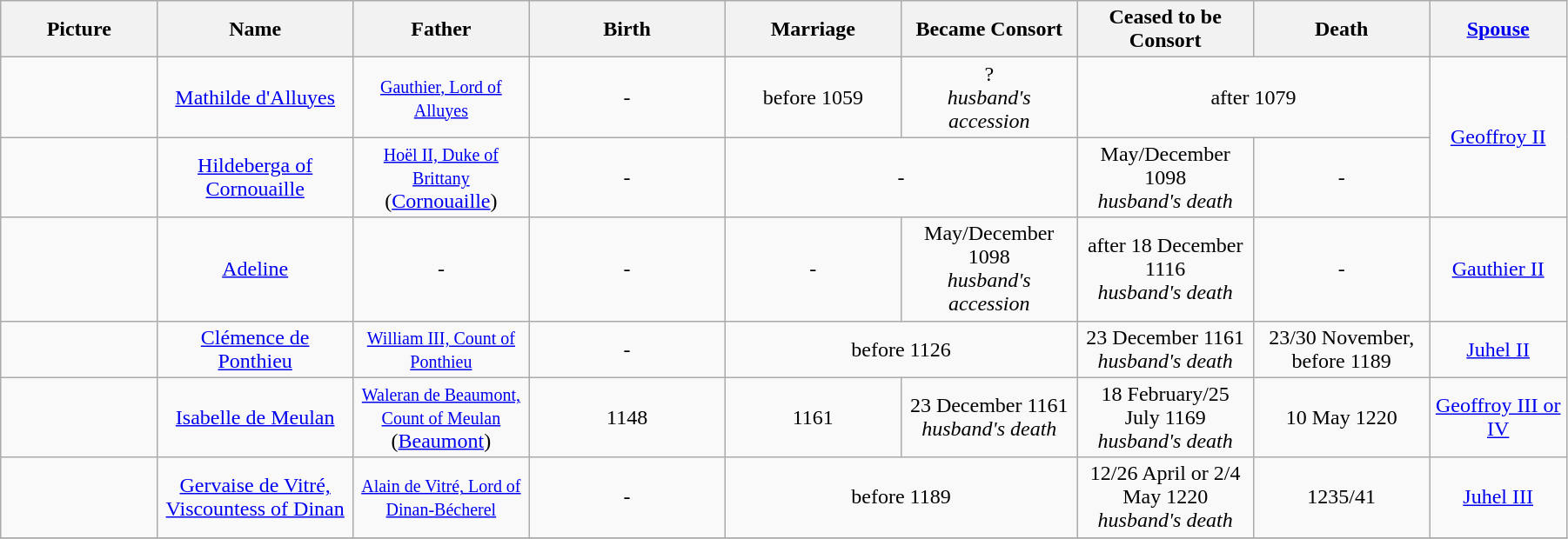<table width=95% class="wikitable">
<tr>
<th width = "8%">Picture</th>
<th width = "10%">Name</th>
<th width = "9%">Father</th>
<th width = "10%">Birth</th>
<th width = "9%">Marriage</th>
<th width = "9%">Became Consort</th>
<th width = "9%">Ceased to be Consort</th>
<th width = "9%">Death</th>
<th width = "7%"><a href='#'>Spouse</a></th>
</tr>
<tr>
<td align="center"></td>
<td align="center"><a href='#'>Mathilde d'Alluyes</a></td>
<td align="center"><small><a href='#'>Gauthier, Lord of Alluyes</a></small></td>
<td align="center">-</td>
<td align="center">before 1059</td>
<td align="center">?<br><em>husband's accession</em></td>
<td align="center" colspan="2">after 1079</td>
<td align="center" rowspan="2"><a href='#'>Geoffroy II</a></td>
</tr>
<tr>
<td align="center"></td>
<td align="center"><a href='#'>Hildeberga of Cornouaille</a></td>
<td align="center"><small><a href='#'>Hoël II, Duke of Brittany</a></small><br> (<a href='#'>Cornouaille</a>)</td>
<td align="center">-</td>
<td align="center" colspan="2">-</td>
<td align="center">May/December 1098<br><em>husband's death</em></td>
<td align="center">-</td>
</tr>
<tr>
<td align="center"></td>
<td align="center"><a href='#'>Adeline</a></td>
<td align="center">-</td>
<td align="center">-</td>
<td align="center">-</td>
<td align="center">May/December 1098<br><em>husband's accession</em></td>
<td align="center">after 18 December 1116<br><em>husband's death</em></td>
<td align="center">-</td>
<td align="center"><a href='#'>Gauthier II</a></td>
</tr>
<tr>
<td align="center"></td>
<td align="center"><a href='#'>Clémence de Ponthieu</a></td>
<td align="center"><small><a href='#'>William III, Count of Ponthieu</a></small></td>
<td align="center">-</td>
<td align="center" colspan="2">before 1126</td>
<td align="center">23 December 1161<br><em>husband's death</em></td>
<td align="center">23/30 November, before 1189</td>
<td align="center"><a href='#'>Juhel II</a></td>
</tr>
<tr>
<td align="center"></td>
<td align="center"><a href='#'>Isabelle de Meulan</a></td>
<td align="center"><small><a href='#'>Waleran de Beaumont, Count of Meulan</a></small><br> (<a href='#'>Beaumont</a>)</td>
<td align="center">1148</td>
<td align="center">1161</td>
<td align="center">23 December 1161<br><em>husband's death</em></td>
<td align="center">18 February/25 July 1169<br><em>husband's death</em></td>
<td align="center">10 May 1220</td>
<td align="center"><a href='#'>Geoffroy III or IV</a></td>
</tr>
<tr>
<td align="center"></td>
<td align="center"><a href='#'>Gervaise de Vitré, Viscountess of Dinan</a></td>
<td align="center"><small><a href='#'>Alain de Vitré, Lord of Dinan-Bécherel</a></small></td>
<td align="center">-</td>
<td align="center" colspan="2">before 1189</td>
<td align="center">12/26 April or 2/4 May 1220<br><em>husband's death</em></td>
<td align="center">1235/41</td>
<td align="center"><a href='#'>Juhel III</a></td>
</tr>
<tr>
</tr>
</table>
